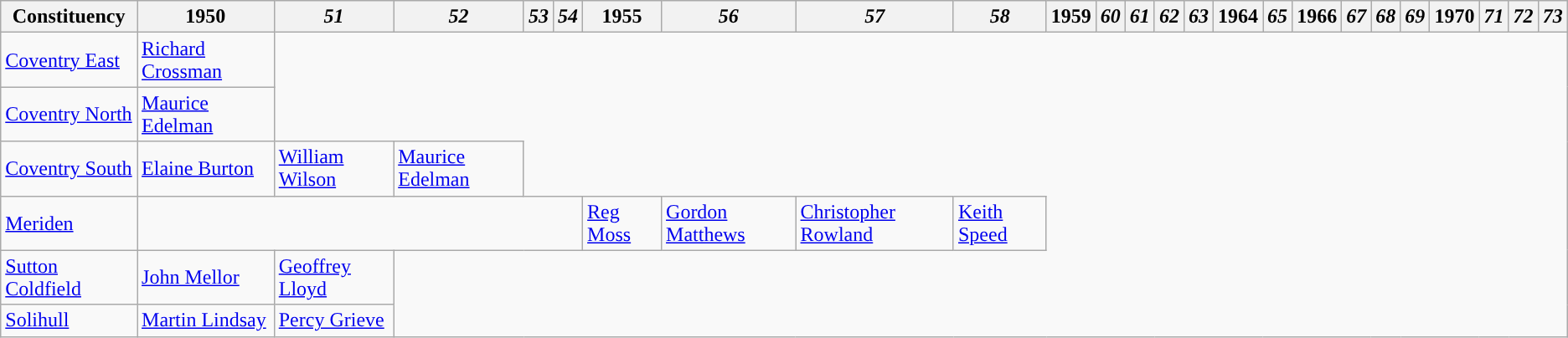<table class="wikitable">
<tr>
<th>Constituency</th>
<th>1950</th>
<th><em>51</em></th>
<th><em>52</em></th>
<th><em>53</em></th>
<th><em>54</em></th>
<th>1955</th>
<th><em>56</em></th>
<th><em>57</em></th>
<th><em>58</em></th>
<th>1959</th>
<th><em>60</em></th>
<th><em>61</em></th>
<th><em>62</em></th>
<th><em>63</em></th>
<th>1964</th>
<th><em>65</em></th>
<th>1966</th>
<th><em>67</em></th>
<th><em>68</em></th>
<th><em>69</em></th>
<th>1970</th>
<th><em>71</em></th>
<th><em>72</em></th>
<th><em>73</em></th>
</tr>
<tr>
<td><a href='#'>Coventry East</a></td>
<td><a href='#'>Richard Crossman</a></td>
</tr>
<tr>
<td><a href='#'>Coventry North</a></td>
<td><a href='#'>Maurice Edelman</a></td>
</tr>
<tr>
<td><a href='#'>Coventry South</a></td>
<td><a href='#'>Elaine Burton</a></td>
<td><a href='#'>William Wilson</a></td>
<td><a href='#'>Maurice Edelman</a></td>
</tr>
<tr>
<td><a href='#'>Meriden</a></td>
<td colspan=5></td>
<td><a href='#'>Reg Moss</a></td>
<td><a href='#'>Gordon Matthews</a></td>
<td><a href='#'>Christopher Rowland</a></td>
<td><a href='#'>Keith Speed</a></td>
</tr>
<tr>
<td><a href='#'>Sutton Coldfield</a></td>
<td><a href='#'>John Mellor</a></td>
<td><a href='#'>Geoffrey Lloyd</a></td>
</tr>
<tr>
<td><a href='#'>Solihull</a></td>
<td><a href='#'>Martin Lindsay</a></td>
<td><a href='#'>Percy Grieve</a></td>
</tr>
</table>
